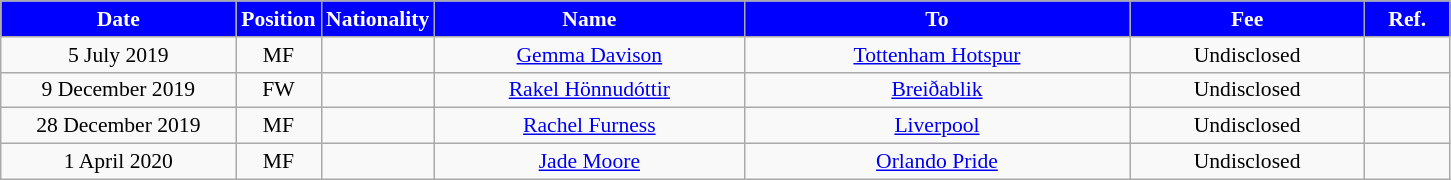<table class="wikitable" style="text-align:center; font-size:90%; ">
<tr>
<th style="background:#00f; color:white; width:150px;">Date</th>
<th style="background:#00f; color:white; width:50px;">Position</th>
<th style="background:#00f; color:white; width:50px;">Nationality</th>
<th style="background:#00f; color:white; width:200px;">Name</th>
<th style="background:#00f; color:white; width:250px;">To</th>
<th style="background:#00f; color:white; width:150px;">Fee</th>
<th style="background:#00f; color:white; width:50px;">Ref.</th>
</tr>
<tr>
<td>5 July 2019</td>
<td>MF</td>
<td></td>
<td><a href='#'>Gemma Davison</a></td>
<td><a href='#'>Tottenham Hotspur</a></td>
<td>Undisclosed</td>
<td></td>
</tr>
<tr>
<td>9 December 2019</td>
<td>FW</td>
<td></td>
<td><a href='#'>Rakel Hönnudóttir</a></td>
<td><a href='#'>Breiðablik</a></td>
<td>Undisclosed</td>
<td></td>
</tr>
<tr>
<td>28 December 2019</td>
<td>MF</td>
<td></td>
<td><a href='#'>Rachel Furness</a></td>
<td><a href='#'>Liverpool</a></td>
<td>Undisclosed</td>
<td></td>
</tr>
<tr>
<td>1 April 2020</td>
<td>MF</td>
<td></td>
<td><a href='#'>Jade Moore</a></td>
<td><a href='#'>Orlando Pride</a></td>
<td>Undisclosed</td>
<td></td>
</tr>
</table>
